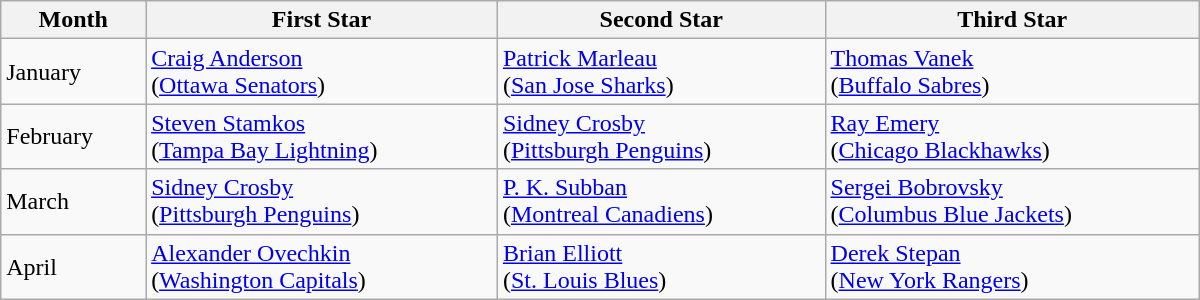<table class="wikitable" style="width: 50em;">
<tr style="text-align:center;">
<th>Month</th>
<th>First Star</th>
<th>Second Star</th>
<th>Third Star</th>
</tr>
<tr>
<td>January</td>
<td><a href='#'>Craig Anderson</a><br>(<a href='#'>Ottawa Senators</a>)</td>
<td><a href='#'>Patrick Marleau</a><br>(<a href='#'>San Jose Sharks</a>)</td>
<td><a href='#'>Thomas Vanek</a><br>(<a href='#'>Buffalo Sabres</a>)</td>
</tr>
<tr>
<td>February</td>
<td><a href='#'>Steven Stamkos</a><br>(<a href='#'>Tampa Bay Lightning</a>)</td>
<td><a href='#'>Sidney Crosby</a><br>(<a href='#'>Pittsburgh Penguins</a>)</td>
<td><a href='#'>Ray Emery</a><br>(<a href='#'>Chicago Blackhawks</a>)</td>
</tr>
<tr>
<td>March</td>
<td><a href='#'>Sidney Crosby</a><br>(<a href='#'>Pittsburgh Penguins</a>)</td>
<td><a href='#'>P. K. Subban</a><br>(<a href='#'>Montreal Canadiens</a>)</td>
<td><a href='#'>Sergei Bobrovsky</a><br>(<a href='#'>Columbus Blue Jackets</a>)</td>
</tr>
<tr>
<td>April</td>
<td><a href='#'>Alexander Ovechkin</a><br>(<a href='#'>Washington Capitals</a>)</td>
<td><a href='#'>Brian Elliott</a><br>(<a href='#'>St. Louis Blues</a>)</td>
<td><a href='#'>Derek Stepan</a><br>(<a href='#'>New York Rangers</a>)</td>
</tr>
</table>
